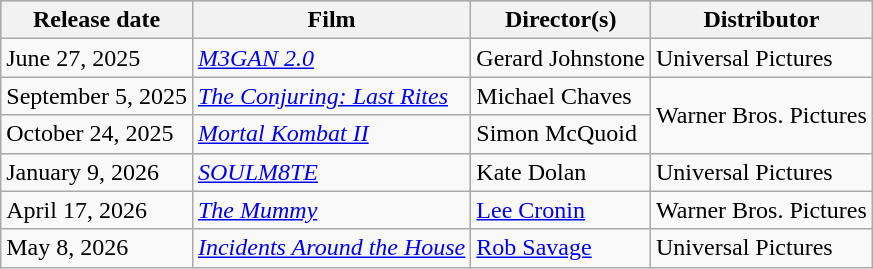<table class="wikitable">
<tr style="background:#b0c4de; text-align:center;">
<th>Release date</th>
<th>Film</th>
<th>Director(s)</th>
<th>Distributor</th>
</tr>
<tr>
<td>June 27, 2025</td>
<td><em><a href='#'>M3GAN 2.0</a></em></td>
<td>Gerard Johnstone</td>
<td>Universal Pictures</td>
</tr>
<tr>
<td>September 5, 2025</td>
<td><em><a href='#'>The Conjuring: Last Rites</a></em></td>
<td>Michael Chaves</td>
<td rowspan="2">Warner Bros. Pictures</td>
</tr>
<tr>
<td>October 24, 2025</td>
<td><em><a href='#'>Mortal Kombat II</a></em></td>
<td>Simon McQuoid</td>
</tr>
<tr>
<td>January 9, 2026</td>
<td><em><a href='#'>SOULM8TE</a></em></td>
<td>Kate Dolan</td>
<td>Universal Pictures</td>
</tr>
<tr>
<td>April 17, 2026</td>
<td><em><a href='#'>The Mummy</a></em></td>
<td><a href='#'>Lee Cronin</a></td>
<td>Warner Bros. Pictures</td>
</tr>
<tr>
<td>May 8, 2026</td>
<td><em><a href='#'>Incidents Around the House</a></em></td>
<td><a href='#'>Rob Savage</a></td>
<td>Universal Pictures</td>
</tr>
</table>
